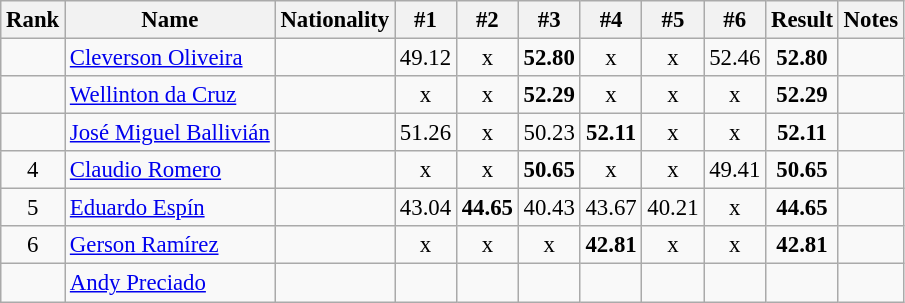<table class="wikitable sortable" style="text-align:center;font-size:95%">
<tr>
<th>Rank</th>
<th>Name</th>
<th>Nationality</th>
<th>#1</th>
<th>#2</th>
<th>#3</th>
<th>#4</th>
<th>#5</th>
<th>#6</th>
<th>Result</th>
<th>Notes</th>
</tr>
<tr>
<td></td>
<td align=left><a href='#'>Cleverson Oliveira</a></td>
<td align=left></td>
<td>49.12</td>
<td>x</td>
<td><strong>52.80</strong></td>
<td>x</td>
<td>x</td>
<td>52.46</td>
<td><strong>52.80</strong></td>
<td></td>
</tr>
<tr>
<td></td>
<td align=left><a href='#'>Wellinton da Cruz</a></td>
<td align=left></td>
<td>x</td>
<td>x</td>
<td><strong>52.29</strong></td>
<td>x</td>
<td>x</td>
<td>x</td>
<td><strong>52.29</strong></td>
<td></td>
</tr>
<tr>
<td></td>
<td align=left><a href='#'>José Miguel Ballivián</a></td>
<td align=left></td>
<td>51.26</td>
<td>x</td>
<td>50.23</td>
<td><strong>52.11</strong></td>
<td>x</td>
<td>x</td>
<td><strong>52.11</strong></td>
<td></td>
</tr>
<tr>
<td>4</td>
<td align=left><a href='#'>Claudio Romero</a></td>
<td align=left></td>
<td>x</td>
<td>x</td>
<td><strong>50.65</strong></td>
<td>x</td>
<td>x</td>
<td>49.41</td>
<td><strong>50.65</strong></td>
<td></td>
</tr>
<tr>
<td>5</td>
<td align=left><a href='#'>Eduardo Espín</a></td>
<td align=left></td>
<td>43.04</td>
<td><strong>44.65</strong></td>
<td>40.43</td>
<td>43.67</td>
<td>40.21</td>
<td>x</td>
<td><strong>44.65</strong></td>
<td></td>
</tr>
<tr>
<td>6</td>
<td align=left><a href='#'>Gerson Ramírez</a></td>
<td align=left></td>
<td>x</td>
<td>x</td>
<td>x</td>
<td><strong>42.81</strong></td>
<td>x</td>
<td>x</td>
<td><strong>42.81</strong></td>
<td></td>
</tr>
<tr>
<td></td>
<td align=left><a href='#'>Andy Preciado</a></td>
<td align=left></td>
<td></td>
<td></td>
<td></td>
<td></td>
<td></td>
<td></td>
<td><strong></strong></td>
<td></td>
</tr>
</table>
